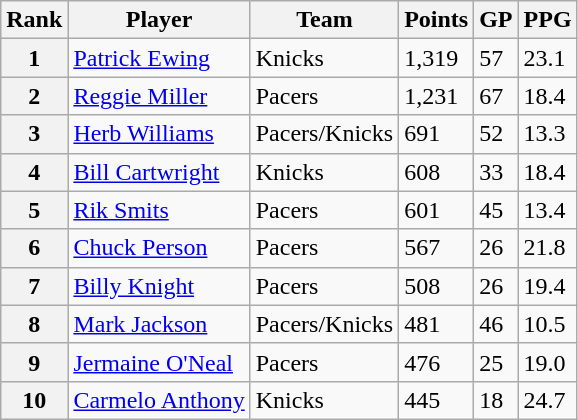<table class="wikitable sortable">
<tr>
<th>Rank</th>
<th>Player</th>
<th>Team</th>
<th>Points</th>
<th>GP</th>
<th>PPG</th>
</tr>
<tr>
<th>1</th>
<td><a href='#'>Patrick Ewing</a></td>
<td>Knicks</td>
<td>1,319</td>
<td>57</td>
<td>23.1</td>
</tr>
<tr>
<th>2</th>
<td><a href='#'>Reggie Miller</a></td>
<td>Pacers</td>
<td>1,231</td>
<td>67</td>
<td>18.4</td>
</tr>
<tr>
<th>3</th>
<td><a href='#'>Herb Williams</a></td>
<td>Pacers/Knicks</td>
<td>691</td>
<td>52</td>
<td>13.3</td>
</tr>
<tr>
<th>4</th>
<td><a href='#'>Bill Cartwright</a></td>
<td>Knicks</td>
<td>608</td>
<td>33</td>
<td>18.4</td>
</tr>
<tr>
<th>5</th>
<td><a href='#'>Rik Smits</a></td>
<td>Pacers</td>
<td>601</td>
<td>45</td>
<td>13.4</td>
</tr>
<tr>
<th>6</th>
<td><a href='#'>Chuck Person</a></td>
<td>Pacers</td>
<td>567</td>
<td>26</td>
<td>21.8</td>
</tr>
<tr>
<th>7</th>
<td><a href='#'>Billy Knight</a></td>
<td>Pacers</td>
<td>508</td>
<td>26</td>
<td>19.4</td>
</tr>
<tr>
<th>8</th>
<td><a href='#'>Mark Jackson</a></td>
<td>Pacers/Knicks</td>
<td>481</td>
<td>46</td>
<td>10.5</td>
</tr>
<tr>
<th>9</th>
<td><a href='#'>Jermaine O'Neal</a></td>
<td>Pacers</td>
<td>476</td>
<td>25</td>
<td>19.0</td>
</tr>
<tr>
<th>10</th>
<td><a href='#'>Carmelo Anthony</a></td>
<td>Knicks</td>
<td>445</td>
<td>18</td>
<td>24.7</td>
</tr>
</table>
